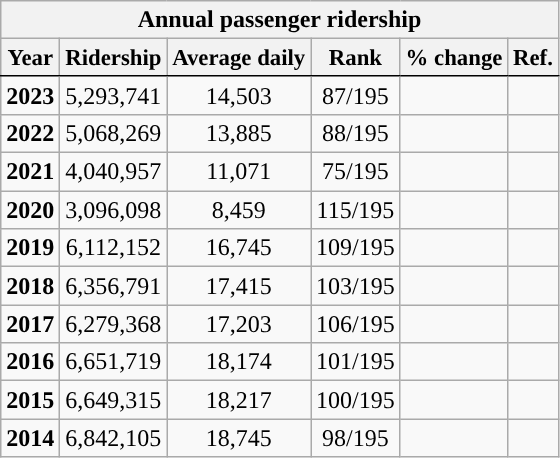<table class="wikitable sortable" style="text-align:right;">
<tr>
<th colspan="6" style="background-color:#">Annual passenger ridership</th>
</tr>
<tr style="font-size:95%; text-align:center">
<th style="border-bottom:1px solid black">Year</th>
<th style="border-bottom:1px solid black">Ridership</th>
<th style="border-bottom:1px solid black">Average daily</th>
<th style="border-bottom:1px solid black">Rank</th>
<th style="border-bottom:1px solid black">% change</th>
<th style="border-bottom:1px solid black">Ref.</th>
</tr>
<tr style="text-align:center;">
<td><strong>2023</strong></td>
<td>5,293,741</td>
<td>14,503</td>
<td>87/195</td>
<td></td>
<td></td>
</tr>
<tr style="text-align:center;">
<td><strong>2022</strong></td>
<td>5,068,269</td>
<td>13,885</td>
<td>88/195</td>
<td></td>
<td></td>
</tr>
<tr style="text-align:center;">
<td><strong>2021</strong></td>
<td>4,040,957</td>
<td>11,071</td>
<td>75/195</td>
<td></td>
<td></td>
</tr>
<tr style="text-align:center;">
<td><strong>2020</strong></td>
<td>3,096,098</td>
<td>8,459</td>
<td>115/195</td>
<td></td>
<td></td>
</tr>
<tr style="text-align:center;">
<td><strong>2019</strong></td>
<td>6,112,152</td>
<td>16,745</td>
<td>109/195</td>
<td></td>
<td></td>
</tr>
<tr style="text-align:center;">
<td><strong>2018</strong></td>
<td>6,356,791</td>
<td>17,415</td>
<td>103/195</td>
<td></td>
<td></td>
</tr>
<tr style="text-align:center;">
<td><strong>2017</strong></td>
<td>6,279,368</td>
<td>17,203</td>
<td>106/195</td>
<td></td>
<td></td>
</tr>
<tr style="text-align:center;">
<td><strong>2016</strong></td>
<td>6,651,719</td>
<td>18,174</td>
<td>101/195</td>
<td></td>
<td></td>
</tr>
<tr style="text-align:center;">
<td><strong>2015</strong></td>
<td>6,649,315</td>
<td>18,217</td>
<td>100/195</td>
<td></td>
<td></td>
</tr>
<tr style="text-align:center;">
<td><strong>2014</strong></td>
<td>6,842,105</td>
<td>18,745</td>
<td>98/195</td>
<td></td>
<td></td>
</tr>
</table>
